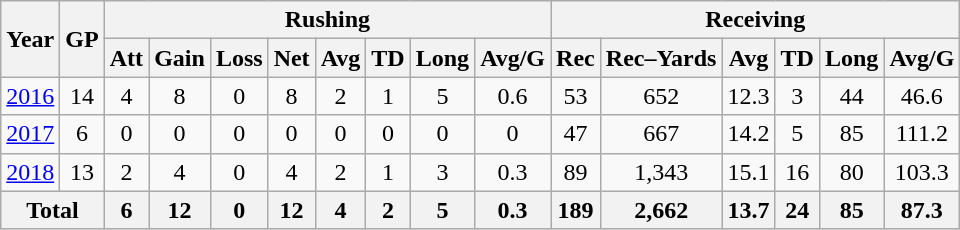<table class=wikitable style="text-align:center;">
<tr>
<th rowspan=2>Year</th>
<th rowspan=2>GP</th>
<th colspan=8>Rushing</th>
<th colspan=6>Receiving</th>
</tr>
<tr>
<th>Att</th>
<th>Gain</th>
<th>Loss</th>
<th>Net</th>
<th>Avg</th>
<th>TD</th>
<th>Long</th>
<th>Avg/G</th>
<th>Rec</th>
<th>Rec–Yards</th>
<th>Avg</th>
<th>TD</th>
<th>Long</th>
<th>Avg/G</th>
</tr>
<tr>
<td><a href='#'>2016</a></td>
<td>14</td>
<td>4</td>
<td>8</td>
<td>0</td>
<td>8</td>
<td>2</td>
<td>1</td>
<td>5</td>
<td>0.6</td>
<td>53</td>
<td>652</td>
<td>12.3</td>
<td>3</td>
<td>44</td>
<td>46.6</td>
</tr>
<tr>
<td><a href='#'>2017</a></td>
<td>6</td>
<td>0</td>
<td>0</td>
<td>0</td>
<td>0</td>
<td>0</td>
<td>0</td>
<td>0</td>
<td>0</td>
<td>47</td>
<td>667</td>
<td>14.2</td>
<td>5</td>
<td>85</td>
<td>111.2</td>
</tr>
<tr>
<td><a href='#'>2018</a></td>
<td>13</td>
<td>2</td>
<td>4</td>
<td>0</td>
<td>4</td>
<td>2</td>
<td>1</td>
<td>3</td>
<td>0.3</td>
<td>89</td>
<td>1,343</td>
<td>15.1</td>
<td>16</td>
<td>80</td>
<td>103.3</td>
</tr>
<tr>
<th colspan=2>Total</th>
<th>6</th>
<th>12</th>
<th>0</th>
<th>12</th>
<th>4</th>
<th>2</th>
<th>5</th>
<th>0.3</th>
<th>189</th>
<th>2,662</th>
<th>13.7</th>
<th>24</th>
<th>85</th>
<th>87.3</th>
</tr>
</table>
